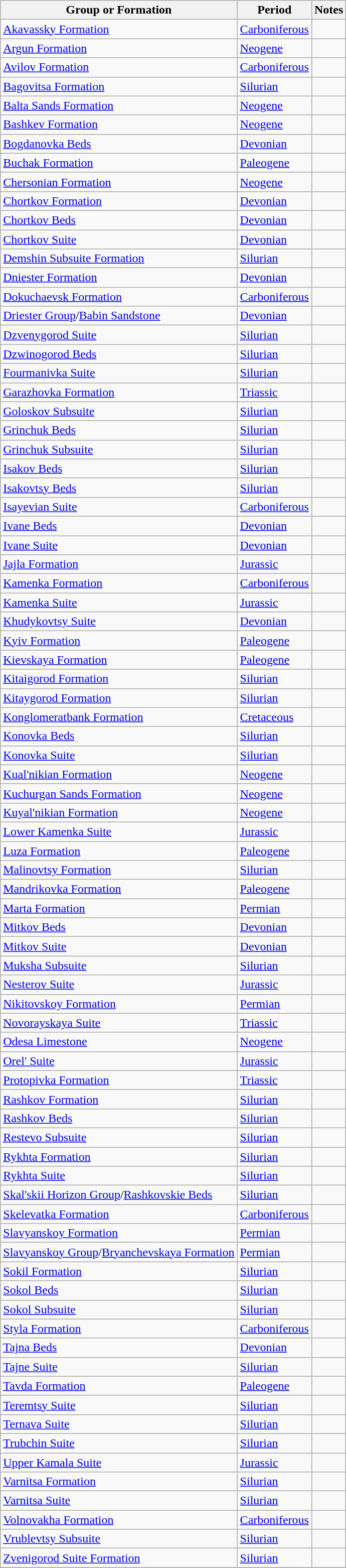<table class="wikitable sortable">
<tr>
<th>Group or Formation</th>
<th>Period</th>
<th class="unsortable">Notes</th>
</tr>
<tr>
<td><a href='#'>Akavassky Formation</a></td>
<td><a href='#'>Carboniferous</a></td>
<td></td>
</tr>
<tr>
<td><a href='#'>Argun Formation</a></td>
<td><a href='#'>Neogene</a></td>
<td></td>
</tr>
<tr>
<td><a href='#'>Avilov Formation</a></td>
<td><a href='#'>Carboniferous</a></td>
<td></td>
</tr>
<tr>
<td><a href='#'>Bagovitsa Formation</a></td>
<td><a href='#'>Silurian</a></td>
<td></td>
</tr>
<tr>
<td><a href='#'>Balta Sands Formation</a></td>
<td><a href='#'>Neogene</a></td>
<td></td>
</tr>
<tr>
<td><a href='#'>Bashkev Formation</a></td>
<td><a href='#'>Neogene</a></td>
<td></td>
</tr>
<tr>
<td><a href='#'>Bogdanovka Beds</a></td>
<td><a href='#'>Devonian</a></td>
<td></td>
</tr>
<tr>
<td><a href='#'>Buchak Formation</a></td>
<td><a href='#'>Paleogene</a></td>
<td></td>
</tr>
<tr>
<td><a href='#'>Chersonian Formation</a></td>
<td><a href='#'>Neogene</a></td>
<td></td>
</tr>
<tr>
<td><a href='#'>Chortkov Formation</a></td>
<td><a href='#'>Devonian</a></td>
<td></td>
</tr>
<tr>
<td><a href='#'>Chortkov Beds</a></td>
<td><a href='#'>Devonian</a></td>
<td></td>
</tr>
<tr>
<td><a href='#'>Chortkov Suite</a></td>
<td><a href='#'>Devonian</a></td>
<td></td>
</tr>
<tr>
<td><a href='#'>Demshin Subsuite Formation</a></td>
<td><a href='#'>Silurian</a></td>
<td></td>
</tr>
<tr>
<td><a href='#'>Dniester Formation</a></td>
<td><a href='#'>Devonian</a></td>
<td></td>
</tr>
<tr>
<td><a href='#'>Dokuchaevsk Formation</a></td>
<td><a href='#'>Carboniferous</a></td>
<td></td>
</tr>
<tr>
<td><a href='#'>Driester Group</a>/<a href='#'>Babin Sandstone</a></td>
<td><a href='#'>Devonian</a></td>
<td></td>
</tr>
<tr>
<td><a href='#'>Dzvenygorod Suite</a></td>
<td><a href='#'>Silurian</a></td>
<td></td>
</tr>
<tr>
<td><a href='#'>Dzwinogorod Beds</a></td>
<td><a href='#'>Silurian</a></td>
<td></td>
</tr>
<tr>
<td><a href='#'>Fourmanivka Suite</a></td>
<td><a href='#'>Silurian</a></td>
<td></td>
</tr>
<tr>
<td><a href='#'>Garazhovka Formation</a></td>
<td><a href='#'>Triassic</a></td>
<td></td>
</tr>
<tr>
<td><a href='#'>Goloskov Subsuite</a></td>
<td><a href='#'>Silurian</a></td>
<td></td>
</tr>
<tr>
<td><a href='#'>Grinchuk Beds</a></td>
<td><a href='#'>Silurian</a></td>
<td></td>
</tr>
<tr>
<td><a href='#'>Grinchuk Subsuite</a></td>
<td><a href='#'>Silurian</a></td>
<td></td>
</tr>
<tr>
<td><a href='#'>Isakov Beds</a></td>
<td><a href='#'>Silurian</a></td>
<td></td>
</tr>
<tr>
<td><a href='#'>Isakovtsy Beds</a></td>
<td><a href='#'>Silurian</a></td>
<td></td>
</tr>
<tr>
<td><a href='#'>Isayevian Suite</a></td>
<td><a href='#'>Carboniferous</a></td>
<td></td>
</tr>
<tr>
<td><a href='#'>Ivane Beds</a></td>
<td><a href='#'>Devonian</a></td>
<td></td>
</tr>
<tr>
<td><a href='#'>Ivane Suite</a></td>
<td><a href='#'>Devonian</a></td>
<td></td>
</tr>
<tr>
<td><a href='#'>Jajla Formation</a></td>
<td><a href='#'>Jurassic</a></td>
<td></td>
</tr>
<tr>
<td><a href='#'>Kamenka Formation</a></td>
<td><a href='#'>Carboniferous</a></td>
<td></td>
</tr>
<tr>
<td><a href='#'>Kamenka Suite</a></td>
<td><a href='#'>Jurassic</a></td>
<td></td>
</tr>
<tr>
<td><a href='#'>Khudykovtsy Suite</a></td>
<td><a href='#'>Devonian</a></td>
<td></td>
</tr>
<tr>
<td><a href='#'>Kyiv Formation</a></td>
<td><a href='#'>Paleogene</a></td>
<td></td>
</tr>
<tr>
<td><a href='#'>Kievskaya Formation</a></td>
<td><a href='#'>Paleogene</a></td>
<td></td>
</tr>
<tr>
<td><a href='#'>Kitaigorod Formation</a></td>
<td><a href='#'>Silurian</a></td>
<td></td>
</tr>
<tr>
<td><a href='#'>Kitaygorod Formation</a></td>
<td><a href='#'>Silurian</a></td>
<td></td>
</tr>
<tr>
<td><a href='#'>Konglomeratbank Formation</a></td>
<td><a href='#'>Cretaceous</a></td>
<td></td>
</tr>
<tr>
<td><a href='#'>Konovka Beds</a></td>
<td><a href='#'>Silurian</a></td>
<td></td>
</tr>
<tr>
<td><a href='#'>Konovka Suite</a></td>
<td><a href='#'>Silurian</a></td>
<td></td>
</tr>
<tr>
<td><a href='#'>Kual'nikian Formation</a></td>
<td><a href='#'>Neogene</a></td>
<td></td>
</tr>
<tr>
<td><a href='#'>Kuchurgan Sands Formation</a></td>
<td><a href='#'>Neogene</a></td>
<td></td>
</tr>
<tr>
<td><a href='#'>Kuyal'nikian Formation</a></td>
<td><a href='#'>Neogene</a></td>
<td></td>
</tr>
<tr>
<td><a href='#'>Lower Kamenka Suite</a></td>
<td><a href='#'>Jurassic</a></td>
<td></td>
</tr>
<tr>
<td><a href='#'>Luza Formation</a></td>
<td><a href='#'>Paleogene</a></td>
<td></td>
</tr>
<tr>
<td><a href='#'>Malinovtsy Formation</a></td>
<td><a href='#'>Silurian</a></td>
<td></td>
</tr>
<tr>
<td><a href='#'>Mandrikovka Formation</a></td>
<td><a href='#'>Paleogene</a></td>
<td></td>
</tr>
<tr>
<td><a href='#'>Marta Formation</a></td>
<td><a href='#'>Permian</a></td>
<td></td>
</tr>
<tr>
<td><a href='#'>Mitkov Beds</a></td>
<td><a href='#'>Devonian</a></td>
<td></td>
</tr>
<tr>
<td><a href='#'>Mitkov Suite</a></td>
<td><a href='#'>Devonian</a></td>
<td></td>
</tr>
<tr>
<td><a href='#'>Muksha Subsuite</a></td>
<td><a href='#'>Silurian</a></td>
<td></td>
</tr>
<tr>
<td><a href='#'>Nesterov Suite</a></td>
<td><a href='#'>Jurassic</a></td>
<td></td>
</tr>
<tr>
<td><a href='#'>Nikitovskoy Formation</a></td>
<td><a href='#'>Permian</a></td>
<td></td>
</tr>
<tr>
<td><a href='#'>Novorayskaya Suite</a></td>
<td><a href='#'>Triassic</a></td>
<td></td>
</tr>
<tr>
<td><a href='#'>Odesa Limestone</a></td>
<td><a href='#'>Neogene</a></td>
<td></td>
</tr>
<tr>
<td><a href='#'>Orel' Suite</a></td>
<td><a href='#'>Jurassic</a></td>
<td></td>
</tr>
<tr>
<td><a href='#'>Protopivka Formation</a></td>
<td><a href='#'>Triassic</a></td>
<td></td>
</tr>
<tr>
<td><a href='#'>Rashkov Formation</a></td>
<td><a href='#'>Silurian</a></td>
<td></td>
</tr>
<tr>
<td><a href='#'>Rashkov Beds</a></td>
<td><a href='#'>Silurian</a></td>
<td></td>
</tr>
<tr>
<td><a href='#'>Restevo Subsuite</a></td>
<td><a href='#'>Silurian</a></td>
<td></td>
</tr>
<tr>
<td><a href='#'>Rykhta Formation</a></td>
<td><a href='#'>Silurian</a></td>
<td></td>
</tr>
<tr>
<td><a href='#'>Rykhta Suite</a></td>
<td><a href='#'>Silurian</a></td>
<td></td>
</tr>
<tr>
<td><a href='#'>Skal'skii Horizon Group</a>/<a href='#'>Rashkovskie Beds</a></td>
<td><a href='#'>Silurian</a></td>
<td></td>
</tr>
<tr>
<td><a href='#'>Skelevatka Formation</a></td>
<td><a href='#'>Carboniferous</a></td>
<td></td>
</tr>
<tr>
<td><a href='#'>Slavyanskoy Formation</a></td>
<td><a href='#'>Permian</a></td>
<td></td>
</tr>
<tr>
<td><a href='#'>Slavyanskoy Group</a>/<a href='#'>Bryanchevskaya Formation</a></td>
<td><a href='#'>Permian</a></td>
<td></td>
</tr>
<tr>
<td><a href='#'>Sokil Formation</a></td>
<td><a href='#'>Silurian</a></td>
<td></td>
</tr>
<tr>
<td><a href='#'>Sokol Beds</a></td>
<td><a href='#'>Silurian</a></td>
<td></td>
</tr>
<tr>
<td><a href='#'>Sokol Subsuite</a></td>
<td><a href='#'>Silurian</a></td>
<td></td>
</tr>
<tr>
<td><a href='#'>Styla Formation</a></td>
<td><a href='#'>Carboniferous</a></td>
<td></td>
</tr>
<tr>
<td><a href='#'>Tajna Beds</a></td>
<td><a href='#'>Devonian</a></td>
<td></td>
</tr>
<tr>
<td><a href='#'>Tajne Suite</a></td>
<td><a href='#'>Silurian</a></td>
<td></td>
</tr>
<tr>
<td><a href='#'>Tavda Formation</a></td>
<td><a href='#'>Paleogene</a></td>
<td></td>
</tr>
<tr>
<td><a href='#'>Teremtsy Suite</a></td>
<td><a href='#'>Silurian</a></td>
<td></td>
</tr>
<tr>
<td><a href='#'>Ternava Suite</a></td>
<td><a href='#'>Silurian</a></td>
<td></td>
</tr>
<tr>
<td><a href='#'>Trubchin Suite</a></td>
<td><a href='#'>Silurian</a></td>
<td></td>
</tr>
<tr>
<td><a href='#'>Upper Kamala Suite</a></td>
<td><a href='#'>Jurassic</a></td>
<td></td>
</tr>
<tr>
<td><a href='#'>Varnitsa Formation</a></td>
<td><a href='#'>Silurian</a></td>
<td></td>
</tr>
<tr>
<td><a href='#'>Varnitsa Suite</a></td>
<td><a href='#'>Silurian</a></td>
<td></td>
</tr>
<tr>
<td><a href='#'>Volnovakha Formation</a></td>
<td><a href='#'>Carboniferous</a></td>
<td></td>
</tr>
<tr>
<td><a href='#'>Vrublevtsy Subsuite</a></td>
<td><a href='#'>Silurian</a></td>
<td></td>
</tr>
<tr>
<td><a href='#'>Zvenigorod Suite Formation</a></td>
<td><a href='#'>Silurian</a></td>
<td></td>
</tr>
<tr>
</tr>
</table>
